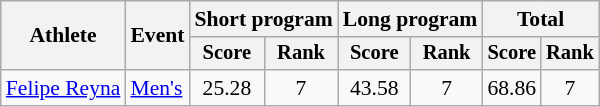<table class=wikitable style=font-size:90%;text-align:center>
<tr>
<th rowspan=2>Athlete</th>
<th rowspan=2>Event</th>
<th colspan=2>Short program</th>
<th colspan=2>Long program</th>
<th colspan=2>Total</th>
</tr>
<tr style=font-size:95%>
<th>Score</th>
<th>Rank</th>
<th>Score</th>
<th>Rank</th>
<th>Score</th>
<th>Rank</th>
</tr>
<tr>
<td align=left><a href='#'>Felipe Reyna</a></td>
<td align=left><a href='#'>Men's</a></td>
<td>25.28</td>
<td>7</td>
<td>43.58</td>
<td>7</td>
<td>68.86</td>
<td>7</td>
</tr>
</table>
